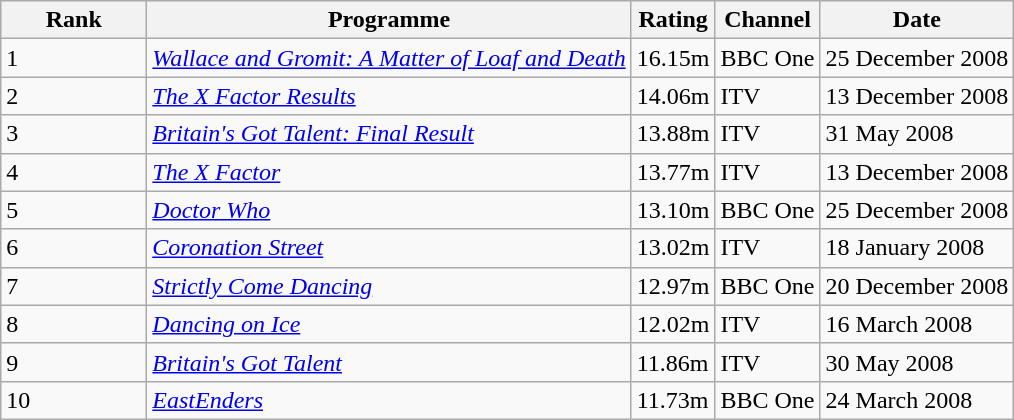<table class="wikitable">
<tr>
<th width=90>Rank</th>
<th>Programme</th>
<th>Rating</th>
<th>Channel</th>
<th>Date</th>
</tr>
<tr>
<td>1</td>
<td><em><a href='#'>Wallace and Gromit: A Matter of Loaf and Death</a></em></td>
<td>16.15m</td>
<td>BBC One</td>
<td>25 December 2008</td>
</tr>
<tr>
<td>2</td>
<td><em><a href='#'>The X Factor Results</a></em></td>
<td>14.06m</td>
<td>ITV</td>
<td>13 December 2008</td>
</tr>
<tr>
<td>3</td>
<td><em><a href='#'>Britain's Got Talent: Final Result</a></em></td>
<td>13.88m</td>
<td>ITV</td>
<td>31 May 2008</td>
</tr>
<tr>
<td>4</td>
<td><em><a href='#'>The X Factor</a></em></td>
<td>13.77m</td>
<td>ITV</td>
<td>13 December 2008</td>
</tr>
<tr>
<td>5</td>
<td><em><a href='#'>Doctor Who</a></em></td>
<td>13.10m</td>
<td>BBC One</td>
<td>25 December 2008</td>
</tr>
<tr>
<td>6</td>
<td><em><a href='#'>Coronation Street</a></em></td>
<td>13.02m</td>
<td>ITV</td>
<td>18 January 2008</td>
</tr>
<tr>
<td>7</td>
<td><em><a href='#'>Strictly Come Dancing</a></em></td>
<td>12.97m</td>
<td>BBC One</td>
<td>20 December 2008</td>
</tr>
<tr>
<td>8</td>
<td><em><a href='#'>Dancing on Ice</a></em></td>
<td>12.02m</td>
<td>ITV</td>
<td>16 March 2008</td>
</tr>
<tr>
<td>9</td>
<td><em><a href='#'>Britain's Got Talent</a></em></td>
<td>11.86m</td>
<td>ITV</td>
<td>30 May 2008</td>
</tr>
<tr>
<td>10</td>
<td><em><a href='#'>EastEnders</a></em></td>
<td>11.73m</td>
<td>BBC One</td>
<td>24 March 2008</td>
</tr>
</table>
